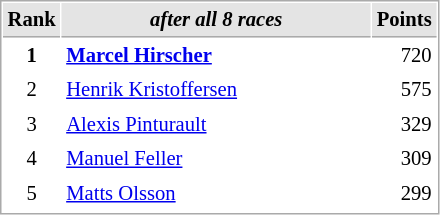<table cellspacing="1" cellpadding="3" style="border:1px solid #aaa; font-size:86%;">
<tr style="background:#e4e4e4;">
<th style="border-bottom:1px solid #aaa; width:10px;">Rank</th>
<th style="border-bottom:1px solid #aaa; width:200px; white-space:nowrap;"><em>after all 8 races</em></th>
<th style="border-bottom:1px solid #aaa; width:20px;">Points</th>
</tr>
<tr>
<td style="text-align:center;"><strong>1</strong></td>
<td><strong> <a href='#'>Marcel Hirscher</a></strong></td>
<td align="right">720</td>
</tr>
<tr>
<td style="text-align:center;">2</td>
<td> <a href='#'>Henrik Kristoffersen</a></td>
<td align="right">575</td>
</tr>
<tr>
<td style="text-align:center;">3</td>
<td> <a href='#'>Alexis Pinturault</a></td>
<td align="right">329</td>
</tr>
<tr>
<td style="text-align:center;">4</td>
<td> <a href='#'>Manuel Feller</a></td>
<td align="right">309</td>
</tr>
<tr>
<td style="text-align:center;">5</td>
<td> <a href='#'>Matts Olsson</a></td>
<td align="right">299</td>
</tr>
<tr>
</tr>
</table>
